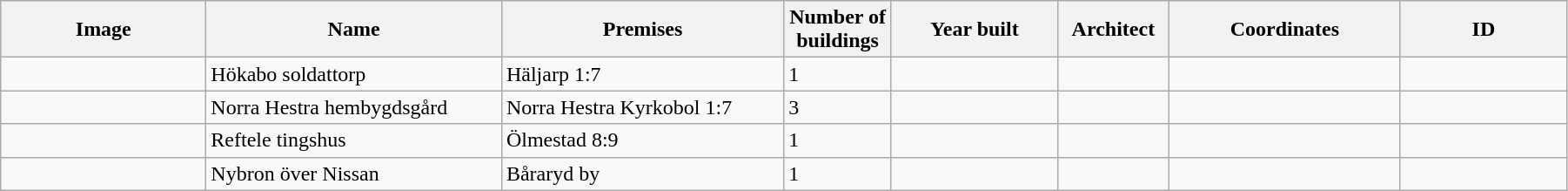<table class="wikitable" width="95%">
<tr>
<th width="150">Image</th>
<th>Name</th>
<th>Premises</th>
<th width="75">Number of<br>buildings</th>
<th width="120">Year built</th>
<th>Architect</th>
<th width="170">Coordinates</th>
<th width="120">ID</th>
</tr>
<tr>
<td></td>
<td>Hökabo soldattorp</td>
<td>Häljarp 1:7</td>
<td>1</td>
<td></td>
<td></td>
<td></td>
<td></td>
</tr>
<tr>
<td></td>
<td>Norra Hestra hembygdsgård</td>
<td>Norra Hestra Kyrkobol 1:7</td>
<td>3</td>
<td></td>
<td></td>
<td></td>
<td></td>
</tr>
<tr>
<td></td>
<td>Reftele tingshus</td>
<td>Ölmestad 8:9</td>
<td>1</td>
<td></td>
<td></td>
<td></td>
<td></td>
</tr>
<tr>
<td></td>
<td>Nybron över Nissan</td>
<td>Båraryd by</td>
<td>1</td>
<td></td>
<td></td>
<td></td>
<td></td>
</tr>
</table>
